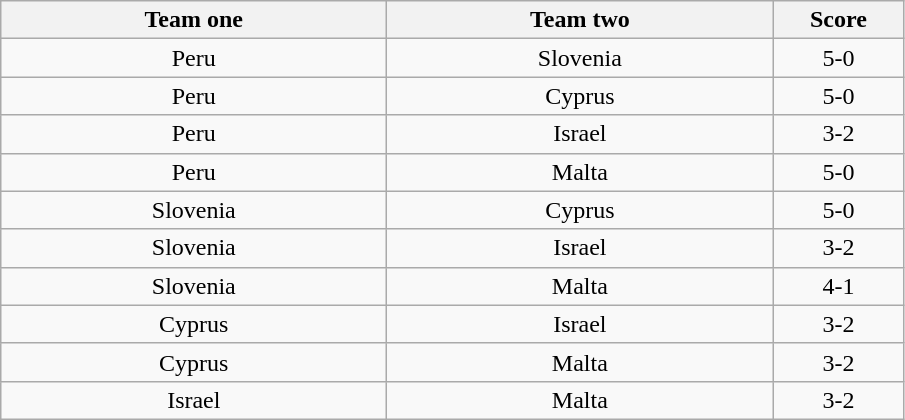<table class="wikitable" style="text-align: center">
<tr>
<th width=250>Team one</th>
<th width=250>Team two</th>
<th width=80>Score</th>
</tr>
<tr>
<td> Peru</td>
<td> Slovenia</td>
<td>5-0</td>
</tr>
<tr>
<td> Peru</td>
<td> Cyprus</td>
<td>5-0</td>
</tr>
<tr>
<td> Peru</td>
<td> Israel</td>
<td>3-2</td>
</tr>
<tr>
<td> Peru</td>
<td> Malta</td>
<td>5-0</td>
</tr>
<tr>
<td> Slovenia</td>
<td> Cyprus</td>
<td>5-0</td>
</tr>
<tr>
<td> Slovenia</td>
<td> Israel</td>
<td>3-2</td>
</tr>
<tr>
<td> Slovenia</td>
<td> Malta</td>
<td>4-1</td>
</tr>
<tr>
<td> Cyprus</td>
<td> Israel</td>
<td>3-2</td>
</tr>
<tr>
<td> Cyprus</td>
<td> Malta</td>
<td>3-2</td>
</tr>
<tr>
<td> Israel</td>
<td> Malta</td>
<td>3-2</td>
</tr>
</table>
